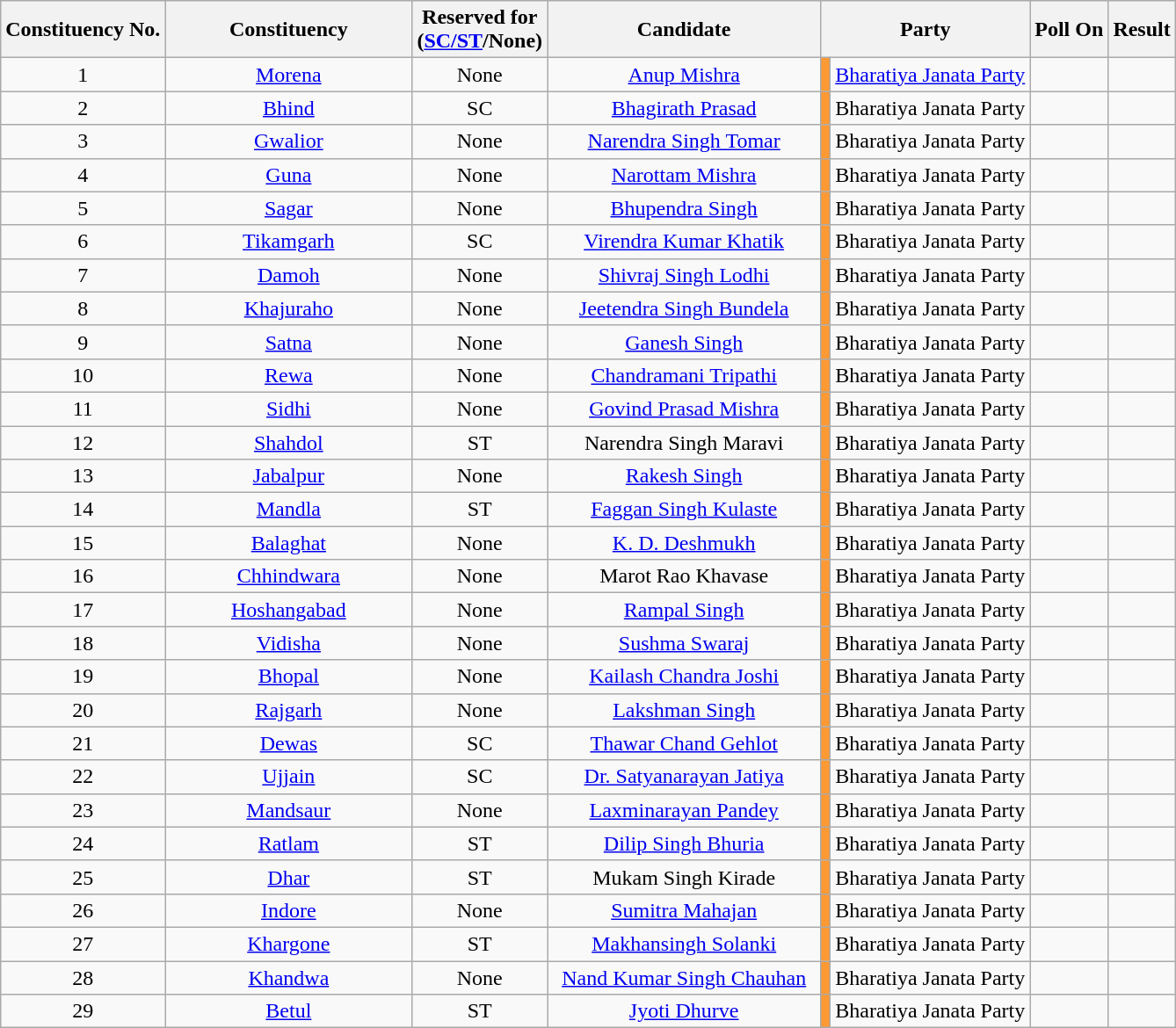<table class="wikitable sortable" style="text-align:center">
<tr>
<th>Constituency No.</th>
<th style="width:180px;">Constituency</th>
<th>Reserved for<br>(<a href='#'>SC/ST</a>/None)</th>
<th style="width:200px;">Candidate</th>
<th colspan="2">Party</th>
<th>Poll On</th>
<th>Result</th>
</tr>
<tr>
<td style="text-align:center;">1</td>
<td><a href='#'>Morena</a></td>
<td>None</td>
<td><a href='#'>Anup Mishra</a></td>
<td bgcolor=#FF9933></td>
<td><a href='#'>Bharatiya Janata Party</a></td>
<td></td>
<td></td>
</tr>
<tr>
<td style="text-align:center;">2</td>
<td><a href='#'>Bhind</a></td>
<td>SC</td>
<td><a href='#'>Bhagirath Prasad</a></td>
<td bgcolor=#FF9933></td>
<td>Bharatiya Janata Party</td>
<td></td>
<td></td>
</tr>
<tr>
<td style="text-align:center;">3</td>
<td><a href='#'>Gwalior</a></td>
<td>None</td>
<td><a href='#'>Narendra Singh Tomar</a></td>
<td bgcolor=#FF9933></td>
<td>Bharatiya Janata Party</td>
<td></td>
<td></td>
</tr>
<tr>
<td style="text-align:center;">4</td>
<td><a href='#'>Guna</a></td>
<td>None</td>
<td><a href='#'>Narottam Mishra</a></td>
<td bgcolor=#FF9933></td>
<td>Bharatiya Janata Party</td>
<td></td>
<td></td>
</tr>
<tr>
<td style="text-align:center;">5</td>
<td><a href='#'>Sagar</a></td>
<td>None</td>
<td><a href='#'>Bhupendra Singh</a></td>
<td bgcolor=#FF9933></td>
<td>Bharatiya Janata Party</td>
<td></td>
<td></td>
</tr>
<tr>
<td style="text-align:center;">6</td>
<td><a href='#'>Tikamgarh</a></td>
<td>SC</td>
<td><a href='#'>Virendra Kumar Khatik</a></td>
<td bgcolor=#FF9933></td>
<td>Bharatiya Janata Party</td>
<td></td>
<td></td>
</tr>
<tr>
<td style="text-align:center;">7</td>
<td><a href='#'>Damoh</a></td>
<td>None</td>
<td><a href='#'>Shivraj Singh Lodhi</a></td>
<td bgcolor=#FF9933></td>
<td>Bharatiya Janata Party</td>
<td></td>
<td></td>
</tr>
<tr>
<td style="text-align:center;">8</td>
<td><a href='#'>Khajuraho</a></td>
<td>None</td>
<td><a href='#'>Jeetendra Singh Bundela</a></td>
<td bgcolor=#FF9933></td>
<td>Bharatiya Janata Party</td>
<td></td>
<td></td>
</tr>
<tr>
<td style="text-align:center;">9</td>
<td><a href='#'>Satna</a></td>
<td>None</td>
<td><a href='#'>Ganesh Singh</a></td>
<td bgcolor=#FF9933></td>
<td>Bharatiya Janata Party</td>
<td></td>
<td></td>
</tr>
<tr>
<td style="text-align:center;">10</td>
<td><a href='#'>Rewa</a></td>
<td>None</td>
<td><a href='#'>Chandramani Tripathi</a></td>
<td bgcolor=#FF9933></td>
<td>Bharatiya Janata Party</td>
<td></td>
<td></td>
</tr>
<tr>
<td style="text-align:center;">11</td>
<td><a href='#'>Sidhi</a></td>
<td>None</td>
<td><a href='#'>Govind Prasad Mishra</a></td>
<td bgcolor=#FF9933></td>
<td>Bharatiya Janata Party</td>
<td></td>
<td></td>
</tr>
<tr>
<td style="text-align:center;">12</td>
<td><a href='#'>Shahdol</a></td>
<td>ST</td>
<td>Narendra Singh Maravi</td>
<td bgcolor=#FF9933></td>
<td>Bharatiya Janata Party</td>
<td></td>
<td></td>
</tr>
<tr>
<td style="text-align:center;">13</td>
<td><a href='#'>Jabalpur</a></td>
<td>None</td>
<td><a href='#'>Rakesh Singh</a></td>
<td bgcolor=#FF9933></td>
<td>Bharatiya Janata Party</td>
<td></td>
<td></td>
</tr>
<tr>
<td style="text-align:center;">14</td>
<td><a href='#'>Mandla</a></td>
<td>ST</td>
<td><a href='#'>Faggan Singh Kulaste</a></td>
<td bgcolor=#FF9933></td>
<td>Bharatiya Janata Party</td>
<td></td>
<td></td>
</tr>
<tr>
<td style="text-align:center;">15</td>
<td><a href='#'>Balaghat</a></td>
<td>None</td>
<td><a href='#'>K. D. Deshmukh</a></td>
<td bgcolor=#FF9933></td>
<td>Bharatiya Janata Party</td>
<td></td>
<td></td>
</tr>
<tr>
<td style="text-align:center;">16</td>
<td><a href='#'>Chhindwara</a></td>
<td>None</td>
<td>Marot Rao Khavase</td>
<td bgcolor=#FF9933></td>
<td>Bharatiya Janata Party</td>
<td></td>
<td></td>
</tr>
<tr>
<td style="text-align:center;">17</td>
<td><a href='#'>Hoshangabad</a></td>
<td>None</td>
<td><a href='#'>Rampal Singh</a></td>
<td bgcolor=#FF9933></td>
<td>Bharatiya Janata Party</td>
<td></td>
<td></td>
</tr>
<tr>
<td style="text-align:center;">18</td>
<td><a href='#'>Vidisha</a></td>
<td>None</td>
<td><a href='#'>Sushma Swaraj</a></td>
<td bgcolor=#FF9933></td>
<td>Bharatiya Janata Party</td>
<td></td>
<td></td>
</tr>
<tr>
<td style="text-align:center;">19</td>
<td><a href='#'>Bhopal</a></td>
<td>None</td>
<td><a href='#'>Kailash Chandra Joshi</a></td>
<td bgcolor=#FF9933></td>
<td>Bharatiya Janata Party</td>
<td></td>
<td></td>
</tr>
<tr>
<td style="text-align:center;">20</td>
<td><a href='#'>Rajgarh</a></td>
<td>None</td>
<td><a href='#'>Lakshman Singh</a></td>
<td bgcolor=#FF9933></td>
<td>Bharatiya Janata Party</td>
<td></td>
<td></td>
</tr>
<tr>
<td style="text-align:center;">21</td>
<td><a href='#'>Dewas</a></td>
<td>SC</td>
<td><a href='#'>Thawar Chand Gehlot</a></td>
<td bgcolor=#FF9933></td>
<td>Bharatiya Janata Party</td>
<td></td>
<td></td>
</tr>
<tr>
<td style="text-align:center;">22</td>
<td><a href='#'>Ujjain</a></td>
<td>SC</td>
<td><a href='#'>Dr. Satyanarayan Jatiya</a></td>
<td bgcolor=#FF9933></td>
<td>Bharatiya Janata Party</td>
<td></td>
<td></td>
</tr>
<tr>
<td style="text-align:center;">23</td>
<td><a href='#'>Mandsaur</a></td>
<td>None</td>
<td><a href='#'>Laxminarayan Pandey</a></td>
<td bgcolor=#FF9933></td>
<td>Bharatiya Janata Party</td>
<td></td>
<td></td>
</tr>
<tr>
<td style="text-align:center;">24</td>
<td><a href='#'>Ratlam</a></td>
<td>ST</td>
<td><a href='#'>Dilip Singh Bhuria</a></td>
<td bgcolor=#FF9933></td>
<td>Bharatiya Janata Party</td>
<td></td>
<td></td>
</tr>
<tr>
<td style="text-align:center;">25</td>
<td><a href='#'>Dhar</a></td>
<td>ST</td>
<td>Mukam Singh Kirade</td>
<td bgcolor=#FF9933></td>
<td>Bharatiya Janata Party</td>
<td></td>
<td></td>
</tr>
<tr>
<td style="text-align:center;">26</td>
<td><a href='#'>Indore</a></td>
<td>None</td>
<td><a href='#'>Sumitra Mahajan</a></td>
<td bgcolor=#FF9933></td>
<td>Bharatiya Janata Party</td>
<td></td>
<td></td>
</tr>
<tr>
<td style="text-align:center;">27</td>
<td><a href='#'>Khargone</a></td>
<td>ST</td>
<td><a href='#'>Makhansingh Solanki</a></td>
<td bgcolor=#FF9933></td>
<td>Bharatiya Janata Party</td>
<td></td>
<td></td>
</tr>
<tr>
<td style="text-align:center;">28</td>
<td><a href='#'>Khandwa</a></td>
<td>None</td>
<td><a href='#'>Nand Kumar Singh Chauhan</a></td>
<td bgcolor=#FF9933></td>
<td>Bharatiya Janata Party</td>
<td></td>
<td></td>
</tr>
<tr>
<td style="text-align:center;">29</td>
<td><a href='#'>Betul</a></td>
<td>ST</td>
<td><a href='#'>Jyoti Dhurve</a></td>
<td bgcolor=#FF9933></td>
<td>Bharatiya Janata Party</td>
<td></td>
<td></td>
</tr>
</table>
